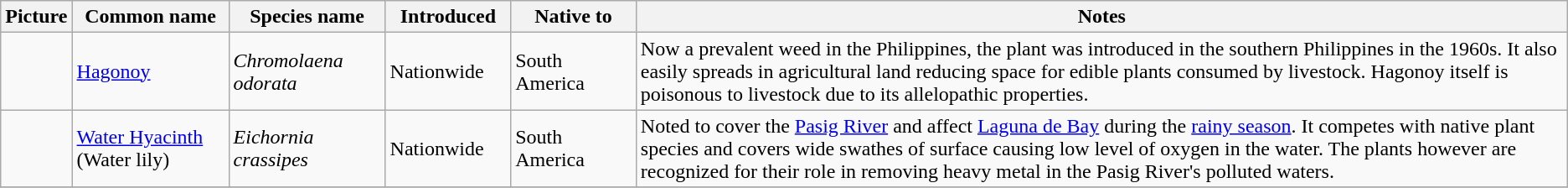<table class="wikitable">
<tr>
<th>Picture</th>
<th width=10%>Common name</th>
<th width=10%>Species name</th>
<th width=8%>Introduced</th>
<th width=8%>Native to</th>
<th>Notes</th>
</tr>
<tr>
<td></td>
<td><a href='#'>Hagonoy</a></td>
<td><em>Chromolaena odorata</em></td>
<td>Nationwide</td>
<td>South America</td>
<td>Now a prevalent weed in the Philippines, the plant was introduced in the southern Philippines in the 1960s. It also easily spreads in agricultural land reducing space for edible plants consumed by livestock. Hagonoy itself is poisonous to livestock due to its allelopathic properties.</td>
</tr>
<tr>
<td></td>
<td><a href='#'>Water Hyacinth</a><br>(Water lily)</td>
<td><em>Eichornia crassipes</em></td>
<td>Nationwide</td>
<td>South America</td>
<td>Noted to cover the <a href='#'>Pasig River</a> and affect <a href='#'>Laguna de Bay</a> during the <a href='#'>rainy season</a>. It competes with native plant species and covers wide swathes of surface causing low level of oxygen in the water. The plants however are recognized for their role in removing heavy metal in the Pasig River's polluted waters.</td>
</tr>
<tr>
</tr>
</table>
